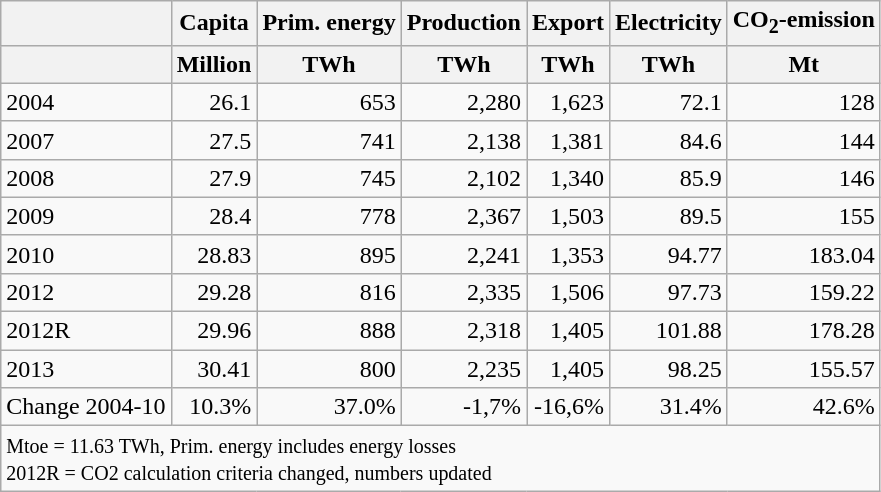<table class="wikitable" style="text-align:right">
<tr>
<th></th>
<th>Capita</th>
<th>Prim. energy</th>
<th>Production</th>
<th>Export</th>
<th>Electricity</th>
<th>CO<sub>2</sub>-emission</th>
</tr>
<tr>
<th></th>
<th>Million</th>
<th>TWh</th>
<th>TWh</th>
<th>TWh</th>
<th>TWh</th>
<th>Mt</th>
</tr>
<tr>
<td align="left">2004</td>
<td>26.1</td>
<td>653</td>
<td>2,280</td>
<td>1,623</td>
<td>72.1</td>
<td>128</td>
</tr>
<tr>
<td align="left">2007</td>
<td>27.5</td>
<td>741</td>
<td>2,138</td>
<td>1,381</td>
<td>84.6</td>
<td>144</td>
</tr>
<tr>
<td align="left">2008</td>
<td>27.9</td>
<td>745</td>
<td>2,102</td>
<td>1,340</td>
<td>85.9</td>
<td>146</td>
</tr>
<tr>
<td align="left">2009</td>
<td>28.4</td>
<td>778</td>
<td>2,367</td>
<td>1,503</td>
<td>89.5</td>
<td>155</td>
</tr>
<tr>
<td align="left">2010</td>
<td>28.83</td>
<td>895</td>
<td>2,241</td>
<td>1,353</td>
<td>94.77</td>
<td>183.04</td>
</tr>
<tr>
<td align="left">2012</td>
<td>29.28</td>
<td>816</td>
<td>2,335</td>
<td>1,506</td>
<td>97.73</td>
<td>159.22</td>
</tr>
<tr>
<td align="left">2012R</td>
<td>29.96</td>
<td>888</td>
<td>2,318</td>
<td>1,405</td>
<td>101.88</td>
<td>178.28</td>
</tr>
<tr>
<td align="left">2013</td>
<td>30.41</td>
<td>800</td>
<td>2,235</td>
<td>1,405</td>
<td>98.25</td>
<td>155.57</td>
</tr>
<tr>
<td align="left">Change 2004-10</td>
<td>10.3%</td>
<td>37.0%</td>
<td>-1,7%</td>
<td>-16,6%</td>
<td>31.4%</td>
<td>42.6%</td>
</tr>
<tr>
<td align="left" colspan=7><small> Mtoe = 11.63 TWh, Prim. energy includes energy losses </small><br><small>2012R = CO2 calculation criteria changed, numbers updated </small></td>
</tr>
</table>
